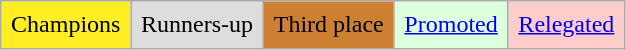<table class="wikitable">
<tr>
<td style="background-color:#FE2;padding:0.4em">Champions</td>
<td style="background-color:#DDD;padding:0.4em">Runners-up</td>
<td style="background-color:#CD7F32;padding:0.4em">Third place</td>
<td style="background-color:#DFD;padding:0.4em"><a href='#'>Promoted</a></td>
<td style="background-color:#FCC;padding:0.4em"><a href='#'>Relegated</a></td>
</tr>
</table>
